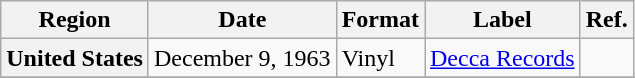<table class="wikitable plainrowheaders">
<tr>
<th scope="col">Region</th>
<th scope="col">Date</th>
<th scope="col">Format</th>
<th scope="col">Label</th>
<th scope="col">Ref.</th>
</tr>
<tr>
<th scope="row">United States</th>
<td>December 9, 1963</td>
<td>Vinyl</td>
<td><a href='#'>Decca Records</a></td>
<td></td>
</tr>
<tr>
</tr>
</table>
